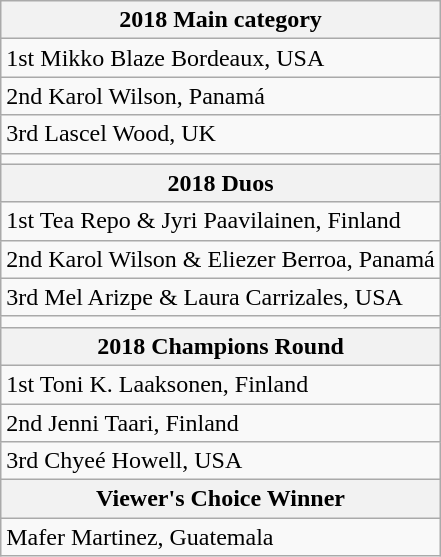<table class="wikitable" style="float:left; margin-right:1em">
<tr>
<th>2018 Main category</th>
</tr>
<tr>
<td>1st Mikko Blaze Bordeaux, USA</td>
</tr>
<tr>
<td>2nd Karol Wilson, Panamá</td>
</tr>
<tr>
<td>3rd Lascel Wood, UK</td>
</tr>
<tr>
<td></td>
</tr>
<tr>
<th>2018 Duos</th>
</tr>
<tr>
<td>1st Tea Repo & Jyri Paavilainen, Finland</td>
</tr>
<tr>
<td>2nd Karol Wilson & Eliezer Berroa, Panamá</td>
</tr>
<tr>
<td>3rd Mel Arizpe & Laura Carrizales, USA</td>
</tr>
<tr>
<td></td>
</tr>
<tr>
<th>2018 Champions Round</th>
</tr>
<tr>
<td>1st Toni K. Laaksonen, Finland</td>
</tr>
<tr>
<td>2nd Jenni Taari, Finland</td>
</tr>
<tr>
<td>3rd Chyeé Howell, USA</td>
</tr>
<tr>
<th>Viewer's Choice Winner</th>
</tr>
<tr>
<td>Mafer Martinez, Guatemala</td>
</tr>
</table>
